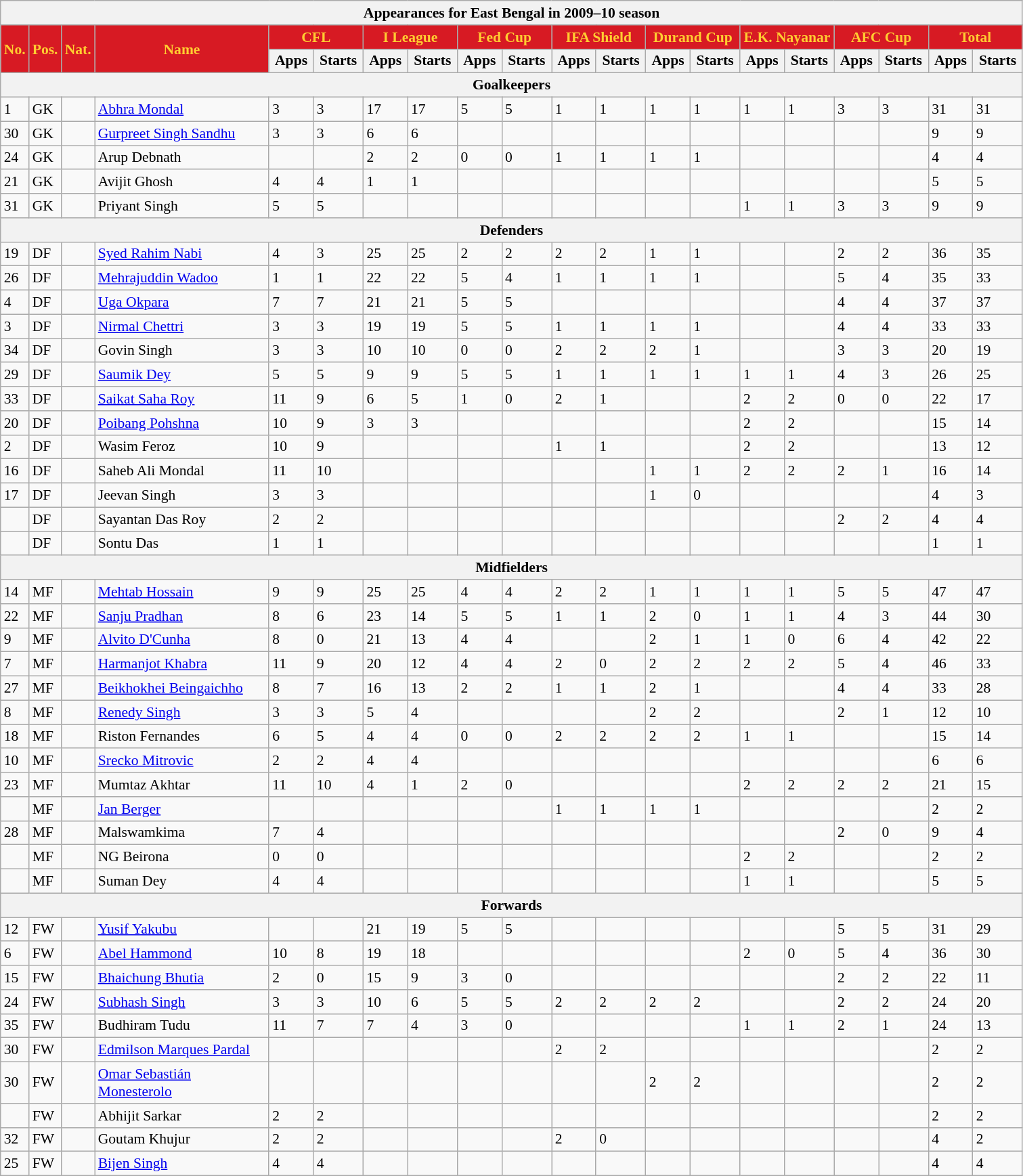<table class="wikitable" style="text-align:left; font-size:90%">
<tr>
<th colspan="20">Appearances for East Bengal in 2009–10 season</th>
</tr>
<tr>
<th style="background:#d71a23; color:#ffcd31; text-align:center;" rowspan="2">No.</th>
<th style="background:#d71a23; color:#ffcd31; text-align:center;" rowspan="2">Pos.</th>
<th style="background:#d71a23; color:#ffcd31; text-align:center;" rowspan="2">Nat.</th>
<th style="background:#d71a23; color:#ffcd31; text-align:center; width:165px;" rowspan="2">Name</th>
<th style="background:#d71a23; color:#ffcd31; text-align:center; width:86px;" colspan="2">CFL</th>
<th style="background:#d71a23; color:#ffcd31; text-align:center; width:86px;" colspan="2">I League</th>
<th style="background:#d71a23; color:#ffcd31; text-align:center; width:86px;" colspan="2">Fed Cup</th>
<th style="background:#d71a23; color:#ffcd31; text-align:center; width:86px;" colspan="2">IFA Shield</th>
<th style="background:#d71a23; color:#ffcd31; text-align:center; width:86px;" colspan="2">Durand Cup</th>
<th style="background:#d71a23; color:#ffcd31; text-align:center; width:86px;" colspan="2">E.K. Nayanar</th>
<th style="background:#d71a23; color:#ffcd31; text-align:center; width:86px;" colspan="2">AFC Cup</th>
<th style="background:#d71a23; color:#ffcd31; text-align:center; width:86px;" colspan="2">Total</th>
</tr>
<tr>
<th>Apps</th>
<th>Starts</th>
<th>Apps</th>
<th>Starts</th>
<th>Apps</th>
<th>Starts</th>
<th>Apps</th>
<th>Starts</th>
<th>Apps</th>
<th>Starts</th>
<th>Apps</th>
<th>Starts</th>
<th>Apps</th>
<th>Starts</th>
<th>Apps</th>
<th>Starts</th>
</tr>
<tr>
<th colspan="20">Goalkeepers</th>
</tr>
<tr>
<td>1</td>
<td>GK</td>
<td></td>
<td><a href='#'>Abhra Mondal</a></td>
<td>3</td>
<td>3</td>
<td>17</td>
<td>17</td>
<td>5</td>
<td>5</td>
<td>1</td>
<td>1</td>
<td>1</td>
<td>1</td>
<td>1</td>
<td>1</td>
<td>3</td>
<td>3</td>
<td>31</td>
<td>31</td>
</tr>
<tr>
<td>30</td>
<td>GK</td>
<td></td>
<td><a href='#'>Gurpreet Singh Sandhu</a></td>
<td>3</td>
<td>3</td>
<td>6</td>
<td>6</td>
<td></td>
<td></td>
<td></td>
<td></td>
<td></td>
<td></td>
<td></td>
<td></td>
<td></td>
<td></td>
<td>9</td>
<td>9</td>
</tr>
<tr>
<td>24</td>
<td>GK</td>
<td></td>
<td>Arup Debnath</td>
<td></td>
<td></td>
<td>2</td>
<td>2</td>
<td>0</td>
<td>0</td>
<td>1</td>
<td>1</td>
<td>1</td>
<td>1</td>
<td></td>
<td></td>
<td></td>
<td></td>
<td>4</td>
<td>4</td>
</tr>
<tr>
<td>21</td>
<td>GK</td>
<td></td>
<td>Avijit Ghosh</td>
<td>4</td>
<td>4</td>
<td>1</td>
<td>1</td>
<td></td>
<td></td>
<td></td>
<td></td>
<td></td>
<td></td>
<td></td>
<td></td>
<td></td>
<td></td>
<td>5</td>
<td>5</td>
</tr>
<tr>
<td>31</td>
<td>GK</td>
<td></td>
<td>Priyant Singh</td>
<td>5</td>
<td>5</td>
<td></td>
<td></td>
<td></td>
<td></td>
<td></td>
<td></td>
<td></td>
<td></td>
<td>1</td>
<td>1</td>
<td>3</td>
<td>3</td>
<td>9</td>
<td>9</td>
</tr>
<tr>
<th colspan="20">Defenders</th>
</tr>
<tr>
<td>19</td>
<td>DF</td>
<td></td>
<td><a href='#'>Syed Rahim Nabi</a></td>
<td>4</td>
<td>3</td>
<td>25</td>
<td>25</td>
<td>2</td>
<td>2</td>
<td>2</td>
<td>2</td>
<td>1</td>
<td>1</td>
<td></td>
<td></td>
<td>2</td>
<td>2</td>
<td>36</td>
<td>35</td>
</tr>
<tr>
<td>26</td>
<td>DF</td>
<td></td>
<td><a href='#'>Mehrajuddin Wadoo</a></td>
<td>1</td>
<td>1</td>
<td>22</td>
<td>22</td>
<td>5</td>
<td>4</td>
<td>1</td>
<td>1</td>
<td>1</td>
<td>1</td>
<td></td>
<td></td>
<td>5</td>
<td>4</td>
<td>35</td>
<td>33</td>
</tr>
<tr>
<td>4</td>
<td>DF</td>
<td></td>
<td><a href='#'>Uga Okpara</a></td>
<td>7</td>
<td>7</td>
<td>21</td>
<td>21</td>
<td>5</td>
<td>5</td>
<td></td>
<td></td>
<td></td>
<td></td>
<td></td>
<td></td>
<td>4</td>
<td>4</td>
<td>37</td>
<td>37</td>
</tr>
<tr>
<td>3</td>
<td>DF</td>
<td></td>
<td><a href='#'>Nirmal Chettri</a></td>
<td>3</td>
<td>3</td>
<td>19</td>
<td>19</td>
<td>5</td>
<td>5</td>
<td>1</td>
<td>1</td>
<td>1</td>
<td>1</td>
<td></td>
<td></td>
<td>4</td>
<td>4</td>
<td>33</td>
<td>33</td>
</tr>
<tr>
<td>34</td>
<td>DF</td>
<td></td>
<td>Govin Singh</td>
<td>3</td>
<td>3</td>
<td>10</td>
<td>10</td>
<td>0</td>
<td>0</td>
<td>2</td>
<td>2</td>
<td>2</td>
<td>1</td>
<td></td>
<td></td>
<td>3</td>
<td>3</td>
<td>20</td>
<td>19</td>
</tr>
<tr>
<td>29</td>
<td>DF</td>
<td></td>
<td><a href='#'>Saumik Dey</a></td>
<td>5</td>
<td>5</td>
<td>9</td>
<td>9</td>
<td>5</td>
<td>5</td>
<td>1</td>
<td>1</td>
<td>1</td>
<td>1</td>
<td>1</td>
<td>1</td>
<td>4</td>
<td>3</td>
<td>26</td>
<td>25</td>
</tr>
<tr>
<td>33</td>
<td>DF</td>
<td></td>
<td><a href='#'>Saikat Saha Roy</a></td>
<td>11</td>
<td>9</td>
<td>6</td>
<td>5</td>
<td>1</td>
<td>0</td>
<td>2</td>
<td>1</td>
<td></td>
<td></td>
<td>2</td>
<td>2</td>
<td>0</td>
<td>0</td>
<td>22</td>
<td>17</td>
</tr>
<tr>
<td>20</td>
<td>DF</td>
<td></td>
<td><a href='#'>Poibang Pohshna</a></td>
<td>10</td>
<td>9</td>
<td>3</td>
<td>3</td>
<td></td>
<td></td>
<td></td>
<td></td>
<td></td>
<td></td>
<td>2</td>
<td>2</td>
<td></td>
<td></td>
<td>15</td>
<td>14</td>
</tr>
<tr>
<td>2</td>
<td>DF</td>
<td></td>
<td>Wasim Feroz</td>
<td>10</td>
<td>9</td>
<td></td>
<td></td>
<td></td>
<td></td>
<td>1</td>
<td>1</td>
<td></td>
<td></td>
<td>2</td>
<td>2</td>
<td></td>
<td></td>
<td>13</td>
<td>12</td>
</tr>
<tr>
<td>16</td>
<td>DF</td>
<td></td>
<td>Saheb Ali Mondal</td>
<td>11</td>
<td>10</td>
<td></td>
<td></td>
<td></td>
<td></td>
<td></td>
<td></td>
<td>1</td>
<td>1</td>
<td>2</td>
<td>2</td>
<td>2</td>
<td>1</td>
<td>16</td>
<td>14</td>
</tr>
<tr>
<td>17</td>
<td>DF</td>
<td></td>
<td>Jeevan Singh</td>
<td>3</td>
<td>3</td>
<td></td>
<td></td>
<td></td>
<td></td>
<td></td>
<td></td>
<td>1</td>
<td>0</td>
<td></td>
<td></td>
<td></td>
<td></td>
<td>4</td>
<td>3</td>
</tr>
<tr>
<td></td>
<td>DF</td>
<td></td>
<td>Sayantan Das Roy</td>
<td>2</td>
<td>2</td>
<td></td>
<td></td>
<td></td>
<td></td>
<td></td>
<td></td>
<td></td>
<td></td>
<td></td>
<td></td>
<td>2</td>
<td>2</td>
<td>4</td>
<td>4</td>
</tr>
<tr>
<td></td>
<td>DF</td>
<td></td>
<td>Sontu Das</td>
<td>1</td>
<td>1</td>
<td></td>
<td></td>
<td></td>
<td></td>
<td></td>
<td></td>
<td></td>
<td></td>
<td></td>
<td></td>
<td></td>
<td></td>
<td>1</td>
<td>1</td>
</tr>
<tr>
<th colspan="20">Midfielders</th>
</tr>
<tr>
<td>14</td>
<td>MF</td>
<td></td>
<td><a href='#'>Mehtab Hossain</a></td>
<td>9</td>
<td>9</td>
<td>25</td>
<td>25</td>
<td>4</td>
<td>4</td>
<td>2</td>
<td>2</td>
<td>1</td>
<td>1</td>
<td>1</td>
<td>1</td>
<td>5</td>
<td>5</td>
<td>47</td>
<td>47</td>
</tr>
<tr>
<td>22</td>
<td>MF</td>
<td></td>
<td><a href='#'>Sanju Pradhan</a></td>
<td>8</td>
<td>6</td>
<td>23</td>
<td>14</td>
<td>5</td>
<td>5</td>
<td>1</td>
<td>1</td>
<td>2</td>
<td>0</td>
<td>1</td>
<td>1</td>
<td>4</td>
<td>3</td>
<td>44</td>
<td>30</td>
</tr>
<tr>
<td>9</td>
<td>MF</td>
<td></td>
<td><a href='#'>Alvito D'Cunha</a></td>
<td>8</td>
<td>0</td>
<td>21</td>
<td>13</td>
<td>4</td>
<td>4</td>
<td></td>
<td></td>
<td>2</td>
<td>1</td>
<td>1</td>
<td>0</td>
<td>6</td>
<td>4</td>
<td>42</td>
<td>22</td>
</tr>
<tr>
<td>7</td>
<td>MF</td>
<td></td>
<td><a href='#'>Harmanjot Khabra</a></td>
<td>11</td>
<td>9</td>
<td>20</td>
<td>12</td>
<td>4</td>
<td>4</td>
<td>2</td>
<td>0</td>
<td>2</td>
<td>2</td>
<td>2</td>
<td>2</td>
<td>5</td>
<td>4</td>
<td>46</td>
<td>33</td>
</tr>
<tr>
<td>27</td>
<td>MF</td>
<td></td>
<td><a href='#'>Beikhokhei Beingaichho</a></td>
<td>8</td>
<td>7</td>
<td>16</td>
<td>13</td>
<td>2</td>
<td>2</td>
<td>1</td>
<td>1</td>
<td>2</td>
<td>1</td>
<td></td>
<td></td>
<td>4</td>
<td>4</td>
<td>33</td>
<td>28</td>
</tr>
<tr>
<td>8</td>
<td>MF</td>
<td></td>
<td><a href='#'>Renedy Singh</a></td>
<td>3</td>
<td>3</td>
<td>5</td>
<td>4</td>
<td></td>
<td></td>
<td></td>
<td></td>
<td>2</td>
<td>2</td>
<td></td>
<td></td>
<td>2</td>
<td>1</td>
<td>12</td>
<td>10</td>
</tr>
<tr>
<td>18</td>
<td>MF</td>
<td></td>
<td>Riston Fernandes</td>
<td>6</td>
<td>5</td>
<td>4</td>
<td>4</td>
<td>0</td>
<td>0</td>
<td>2</td>
<td>2</td>
<td>2</td>
<td>2</td>
<td>1</td>
<td>1</td>
<td></td>
<td></td>
<td>15</td>
<td>14</td>
</tr>
<tr>
<td>10</td>
<td>MF</td>
<td></td>
<td><a href='#'>Srecko Mitrovic</a></td>
<td>2</td>
<td>2</td>
<td>4</td>
<td>4</td>
<td></td>
<td></td>
<td></td>
<td></td>
<td></td>
<td></td>
<td></td>
<td></td>
<td></td>
<td></td>
<td>6</td>
<td>6</td>
</tr>
<tr>
<td>23</td>
<td>MF</td>
<td></td>
<td>Mumtaz Akhtar</td>
<td>11</td>
<td>10</td>
<td>4</td>
<td>1</td>
<td>2</td>
<td>0</td>
<td></td>
<td></td>
<td></td>
<td></td>
<td>2</td>
<td>2</td>
<td>2</td>
<td>2</td>
<td>21</td>
<td>15</td>
</tr>
<tr>
<td></td>
<td>MF</td>
<td></td>
<td><a href='#'>Jan Berger</a></td>
<td></td>
<td></td>
<td></td>
<td></td>
<td></td>
<td></td>
<td>1</td>
<td>1</td>
<td>1</td>
<td>1</td>
<td></td>
<td></td>
<td></td>
<td></td>
<td>2</td>
<td>2</td>
</tr>
<tr>
<td>28</td>
<td>MF</td>
<td></td>
<td>Malswamkima</td>
<td>7</td>
<td>4</td>
<td></td>
<td></td>
<td></td>
<td></td>
<td></td>
<td></td>
<td></td>
<td></td>
<td></td>
<td></td>
<td>2</td>
<td>0</td>
<td>9</td>
<td>4</td>
</tr>
<tr>
<td></td>
<td>MF</td>
<td></td>
<td>NG Beirona</td>
<td>0</td>
<td>0</td>
<td></td>
<td></td>
<td></td>
<td></td>
<td></td>
<td></td>
<td></td>
<td></td>
<td>2</td>
<td>2</td>
<td></td>
<td></td>
<td>2</td>
<td>2</td>
</tr>
<tr>
<td></td>
<td>MF</td>
<td></td>
<td>Suman Dey</td>
<td>4</td>
<td>4</td>
<td></td>
<td></td>
<td></td>
<td></td>
<td></td>
<td></td>
<td></td>
<td></td>
<td>1</td>
<td>1</td>
<td></td>
<td></td>
<td>5</td>
<td>5</td>
</tr>
<tr>
<th colspan="20">Forwards</th>
</tr>
<tr>
<td>12</td>
<td>FW</td>
<td></td>
<td><a href='#'>Yusif Yakubu</a></td>
<td></td>
<td></td>
<td>21</td>
<td>19</td>
<td>5</td>
<td>5</td>
<td></td>
<td></td>
<td></td>
<td></td>
<td></td>
<td></td>
<td>5</td>
<td>5</td>
<td>31</td>
<td>29</td>
</tr>
<tr>
<td>6</td>
<td>FW</td>
<td></td>
<td><a href='#'>Abel Hammond</a></td>
<td>10</td>
<td>8</td>
<td>19</td>
<td>18</td>
<td></td>
<td></td>
<td></td>
<td></td>
<td></td>
<td></td>
<td>2</td>
<td>0</td>
<td>5</td>
<td>4</td>
<td>36</td>
<td>30</td>
</tr>
<tr>
<td>15</td>
<td>FW</td>
<td></td>
<td><a href='#'>Bhaichung Bhutia</a></td>
<td>2</td>
<td>0</td>
<td>15</td>
<td>9</td>
<td>3</td>
<td>0</td>
<td></td>
<td></td>
<td></td>
<td></td>
<td></td>
<td></td>
<td>2</td>
<td>2</td>
<td>22</td>
<td>11</td>
</tr>
<tr>
<td>24</td>
<td>FW</td>
<td></td>
<td><a href='#'>Subhash Singh</a></td>
<td>3</td>
<td>3</td>
<td>10</td>
<td>6</td>
<td>5</td>
<td>5</td>
<td>2</td>
<td>2</td>
<td>2</td>
<td>2</td>
<td></td>
<td></td>
<td>2</td>
<td>2</td>
<td>24</td>
<td>20</td>
</tr>
<tr>
<td>35</td>
<td>FW</td>
<td></td>
<td>Budhiram Tudu</td>
<td>11</td>
<td>7</td>
<td>7</td>
<td>4</td>
<td>3</td>
<td>0</td>
<td></td>
<td></td>
<td></td>
<td></td>
<td>1</td>
<td>1</td>
<td>2</td>
<td>1</td>
<td>24</td>
<td>13</td>
</tr>
<tr>
<td>30</td>
<td>FW</td>
<td></td>
<td><a href='#'>Edmilson Marques Pardal</a></td>
<td></td>
<td></td>
<td></td>
<td></td>
<td></td>
<td></td>
<td>2</td>
<td>2</td>
<td></td>
<td></td>
<td></td>
<td></td>
<td></td>
<td></td>
<td>2</td>
<td>2</td>
</tr>
<tr>
<td>30</td>
<td>FW</td>
<td></td>
<td><a href='#'>Omar Sebastián Monesterolo</a></td>
<td></td>
<td></td>
<td></td>
<td></td>
<td></td>
<td></td>
<td></td>
<td></td>
<td>2</td>
<td>2</td>
<td></td>
<td></td>
<td></td>
<td></td>
<td>2</td>
<td>2</td>
</tr>
<tr>
<td></td>
<td>FW</td>
<td></td>
<td>Abhijit Sarkar</td>
<td>2</td>
<td>2</td>
<td></td>
<td></td>
<td></td>
<td></td>
<td></td>
<td></td>
<td></td>
<td></td>
<td></td>
<td></td>
<td></td>
<td></td>
<td>2</td>
<td>2</td>
</tr>
<tr>
<td>32</td>
<td>FW</td>
<td></td>
<td>Goutam Khujur</td>
<td>2</td>
<td>2</td>
<td></td>
<td></td>
<td></td>
<td></td>
<td>2</td>
<td>0</td>
<td></td>
<td></td>
<td></td>
<td></td>
<td></td>
<td></td>
<td>4</td>
<td>2</td>
</tr>
<tr>
<td>25</td>
<td>FW</td>
<td></td>
<td><a href='#'>Bijen Singh</a></td>
<td>4</td>
<td>4</td>
<td></td>
<td></td>
<td></td>
<td></td>
<td></td>
<td></td>
<td></td>
<td></td>
<td></td>
<td></td>
<td></td>
<td></td>
<td>4</td>
<td>4</td>
</tr>
</table>
